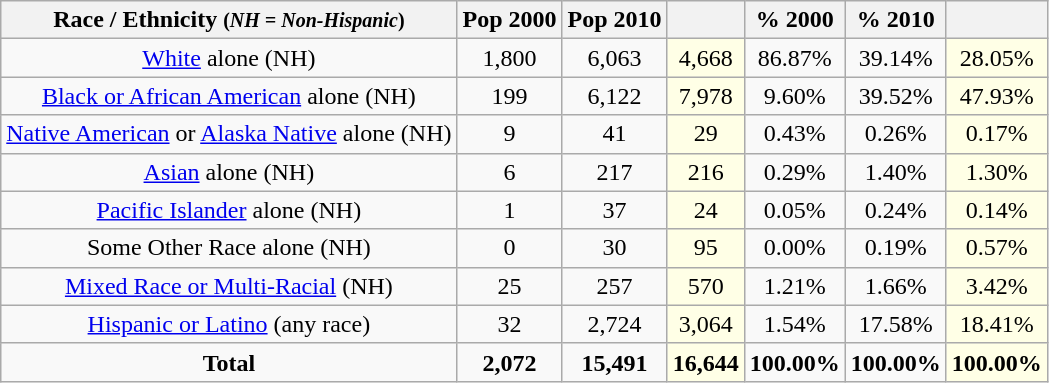<table class="wikitable" style="text-align:center;">
<tr>
<th>Race / Ethnicity <small>(<em>NH = Non-Hispanic</em>)</small></th>
<th>Pop 2000</th>
<th>Pop 2010</th>
<th></th>
<th>% 2000</th>
<th>% 2010</th>
<th></th>
</tr>
<tr>
<td><a href='#'>White</a> alone (NH)</td>
<td>1,800</td>
<td>6,063</td>
<td style="background: #ffffe6; ">4,668</td>
<td>86.87%</td>
<td>39.14%</td>
<td style="background: #ffffe6; ">28.05%</td>
</tr>
<tr>
<td><a href='#'>Black or African American</a> alone (NH)</td>
<td>199</td>
<td>6,122</td>
<td style="background: #ffffe6; ">7,978</td>
<td>9.60%</td>
<td>39.52%</td>
<td style="background: #ffffe6; ">47.93%</td>
</tr>
<tr>
<td><a href='#'>Native American</a> or <a href='#'>Alaska Native</a> alone (NH)</td>
<td>9</td>
<td>41</td>
<td style="background: #ffffe6; ">29</td>
<td>0.43%</td>
<td>0.26%</td>
<td style="background: #ffffe6; ">0.17%</td>
</tr>
<tr>
<td><a href='#'>Asian</a> alone (NH)</td>
<td>6</td>
<td>217</td>
<td style="background: #ffffe6; ">216</td>
<td>0.29%</td>
<td>1.40%</td>
<td style="background: #ffffe6; ">1.30%</td>
</tr>
<tr>
<td><a href='#'>Pacific Islander</a> alone (NH)</td>
<td>1</td>
<td>37</td>
<td style="background: #ffffe6; ">24</td>
<td>0.05%</td>
<td>0.24%</td>
<td style="background: #ffffe6; ">0.14%</td>
</tr>
<tr>
<td>Some Other Race alone (NH)</td>
<td>0</td>
<td>30</td>
<td style="background: #ffffe6; ">95</td>
<td>0.00%</td>
<td>0.19%</td>
<td style="background: #ffffe6; ">0.57%</td>
</tr>
<tr>
<td><a href='#'>Mixed Race or Multi-Racial</a> (NH)</td>
<td>25</td>
<td>257</td>
<td style="background: #ffffe6; ">570</td>
<td>1.21%</td>
<td>1.66%</td>
<td style="background: #ffffe6; ">3.42%</td>
</tr>
<tr>
<td><a href='#'>Hispanic or Latino</a> (any race)</td>
<td>32</td>
<td>2,724</td>
<td style="background: #ffffe6; ">3,064</td>
<td>1.54%</td>
<td>17.58%</td>
<td style="background: #ffffe6; ">18.41%</td>
</tr>
<tr>
<td><strong>Total</strong></td>
<td><strong>2,072</strong></td>
<td><strong>15,491</strong></td>
<td style="background: #ffffe6; "><strong>16,644</strong></td>
<td><strong>100.00%</strong></td>
<td><strong>100.00%</strong></td>
<td style="background: #ffffe6; "><strong>100.00%</strong></td>
</tr>
</table>
